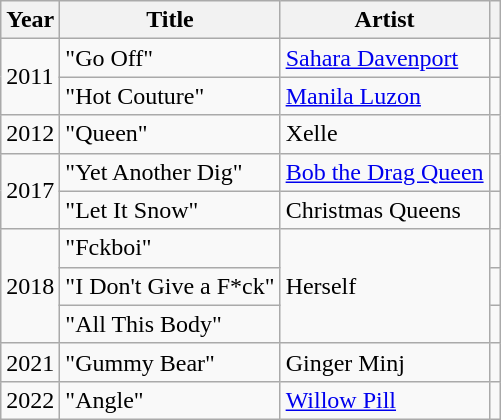<table class="wikitable plainrowheaders" style="text-align:left;">
<tr>
<th>Year</th>
<th>Title</th>
<th>Artist</th>
<th></th>
</tr>
<tr>
<td rowspan=2>2011</td>
<td>"Go Off"</td>
<td><a href='#'>Sahara Davenport</a></td>
<td></td>
</tr>
<tr>
<td>"Hot Couture"</td>
<td><a href='#'>Manila Luzon</a></td>
<td></td>
</tr>
<tr>
<td>2012</td>
<td>"Queen"</td>
<td>Xelle</td>
<td></td>
</tr>
<tr>
<td rowspan=2>2017</td>
<td>"Yet Another Dig"</td>
<td><a href='#'>Bob the Drag Queen</a></td>
<td></td>
</tr>
<tr>
<td>"Let It Snow"</td>
<td>Christmas Queens</td>
<td></td>
</tr>
<tr>
<td rowspan=3>2018</td>
<td>"Fckboi"</td>
<td rowspan=3>Herself</td>
<td></td>
</tr>
<tr>
<td>"I Don't Give a F*ck"</td>
<td></td>
</tr>
<tr>
<td>"All This Body"</td>
<td></td>
</tr>
<tr>
<td>2021</td>
<td>"Gummy Bear"</td>
<td>Ginger Minj</td>
<td></td>
</tr>
<tr>
<td>2022</td>
<td>"Angle"</td>
<td><a href='#'>Willow Pill</a></td>
<td></td>
</tr>
</table>
